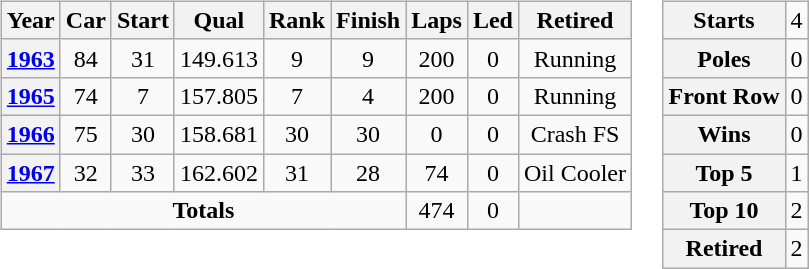<table>
<tr ---- valign="top">
<td><br><table class="wikitable" style="text-align:center">
<tr>
<th>Year</th>
<th>Car</th>
<th>Start</th>
<th>Qual</th>
<th>Rank</th>
<th>Finish</th>
<th>Laps</th>
<th>Led</th>
<th>Retired</th>
</tr>
<tr>
<th><a href='#'>1963</a></th>
<td>84</td>
<td>31</td>
<td>149.613</td>
<td>9</td>
<td>9</td>
<td>200</td>
<td>0</td>
<td>Running</td>
</tr>
<tr>
<th><a href='#'>1965</a></th>
<td>74</td>
<td>7</td>
<td>157.805</td>
<td>7</td>
<td>4</td>
<td>200</td>
<td>0</td>
<td>Running</td>
</tr>
<tr>
<th><a href='#'>1966</a></th>
<td>75</td>
<td>30</td>
<td>158.681</td>
<td>30</td>
<td>30</td>
<td>0</td>
<td>0</td>
<td>Crash FS</td>
</tr>
<tr>
<th><a href='#'>1967</a></th>
<td>32</td>
<td>33</td>
<td>162.602</td>
<td>31</td>
<td>28</td>
<td>74</td>
<td>0</td>
<td>Oil Cooler</td>
</tr>
<tr>
<td colspan="6"><strong>Totals</strong></td>
<td>474</td>
<td>0</td>
<td></td>
</tr>
</table>
</td>
<td><br><table class="wikitable" style="text-align:center">
<tr>
<th>Starts</th>
<td>4</td>
</tr>
<tr>
<th>Poles</th>
<td>0</td>
</tr>
<tr>
<th>Front Row</th>
<td>0</td>
</tr>
<tr>
<th>Wins</th>
<td>0</td>
</tr>
<tr>
<th>Top 5</th>
<td>1</td>
</tr>
<tr>
<th>Top 10</th>
<td>2</td>
</tr>
<tr>
<th>Retired</th>
<td>2</td>
</tr>
</table>
</td>
</tr>
</table>
